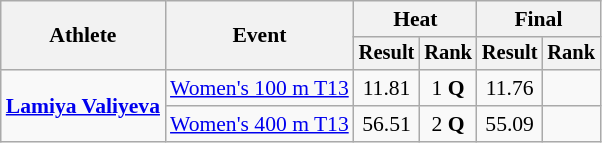<table class="wikitable" style="font-size:90%">
<tr>
<th rowspan="2">Athlete</th>
<th rowspan="2">Event</th>
<th colspan="2">Heat</th>
<th colspan="2">Final</th>
</tr>
<tr style="font-size:95%">
<th>Result</th>
<th>Rank</th>
<th>Result</th>
<th>Rank</th>
</tr>
<tr align=center>
<td align=left rowspan=2><strong><a href='#'>Lamiya Valiyeva</a></strong></td>
<td align=left><a href='#'>Women's 100 m T13</a></td>
<td>11.81</td>
<td>1 <strong>Q</strong></td>
<td>11.76</td>
<td></td>
</tr>
<tr align=center>
<td align=left><a href='#'>Women's 400 m T13</a></td>
<td>56.51</td>
<td>2 <strong>Q</strong></td>
<td>55.09</td>
<td></td>
</tr>
</table>
